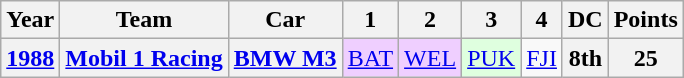<table class="wikitable" style="text-align:center">
<tr>
<th>Year</th>
<th>Team</th>
<th>Car</th>
<th>1</th>
<th>2</th>
<th>3</th>
<th>4</th>
<th>DC</th>
<th>Points</th>
</tr>
<tr>
<th><a href='#'>1988</a></th>
<th> <a href='#'>Mobil 1 Racing</a></th>
<th><a href='#'>BMW M3</a></th>
<td style="background:#efcfff;"><a href='#'>BAT</a><br></td>
<td style="background:#efcfff;"><a href='#'>WEL</a><br></td>
<td style="background:#dfffdf;"><a href='#'>PUK</a><br></td>
<td><a href='#'>FJI</a></td>
<th>8th</th>
<th>25</th>
</tr>
</table>
